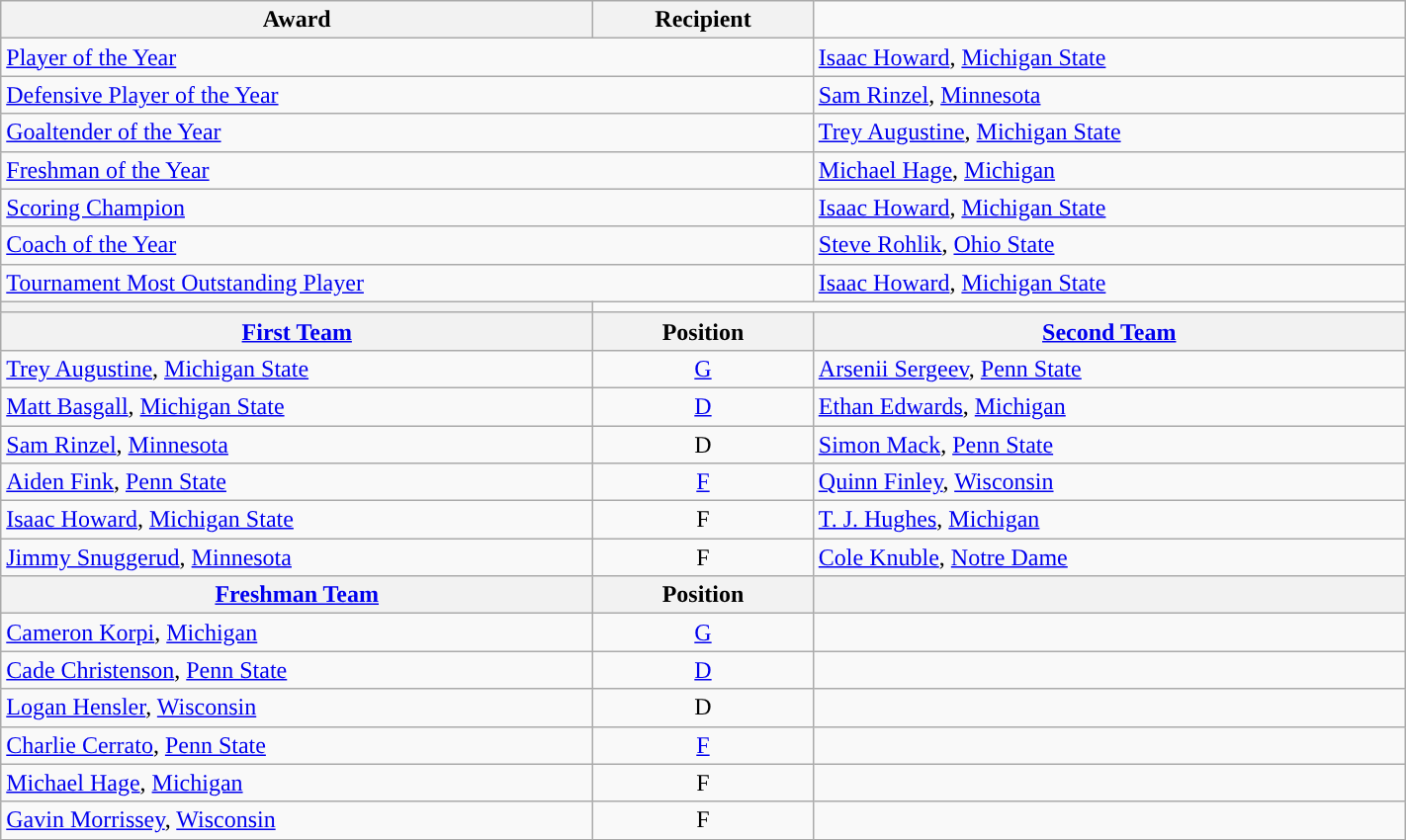<table class="wikitable" width=75%>
<tr>
<th>Award</th>
<th>Recipient </th>
</tr>
<tr>
<td colspan=2><a href='#'>Player of the Year</a></td>
<td><a href='#'>Isaac Howard</a>, <a href='#'>Michigan State</a></td>
</tr>
<tr>
<td colspan=2><a href='#'>Defensive Player of the Year</a></td>
<td><a href='#'>Sam Rinzel</a>, <a href='#'>Minnesota</a></td>
</tr>
<tr>
<td colspan=2><a href='#'>Goaltender of the Year</a></td>
<td><a href='#'>Trey Augustine</a>, <a href='#'>Michigan State</a></td>
</tr>
<tr>
<td colspan=2><a href='#'>Freshman of the Year</a></td>
<td><a href='#'>Michael Hage</a>, <a href='#'>Michigan</a></td>
</tr>
<tr>
<td colspan=2><a href='#'>Scoring Champion</a></td>
<td><a href='#'>Isaac Howard</a>, <a href='#'>Michigan State</a></td>
</tr>
<tr>
<td colspan=2><a href='#'>Coach of the Year</a></td>
<td><a href='#'>Steve Rohlik</a>, <a href='#'>Ohio State</a></td>
</tr>
<tr>
<td colspan=2><a href='#'>Tournament Most Outstanding Player</a></td>
<td><a href='#'>Isaac Howard</a>, <a href='#'>Michigan State</a></td>
</tr>
<tr>
<th><a href='#'></a></th>
</tr>
<tr>
<th><a href='#'>First Team</a></th>
<th>  Position  </th>
<th><a href='#'>Second Team</a></th>
</tr>
<tr>
<td><a href='#'>Trey Augustine</a>, <a href='#'>Michigan State</a></td>
<td align=center><a href='#'>G</a></td>
<td><a href='#'>Arsenii Sergeev</a>, <a href='#'>Penn State</a></td>
</tr>
<tr>
<td><a href='#'>Matt Basgall</a>, <a href='#'>Michigan State</a></td>
<td align=center><a href='#'>D</a></td>
<td><a href='#'>Ethan Edwards</a>, <a href='#'>Michigan</a></td>
</tr>
<tr>
<td><a href='#'>Sam Rinzel</a>, <a href='#'>Minnesota</a></td>
<td align=center>D</td>
<td><a href='#'>Simon Mack</a>, <a href='#'>Penn State</a></td>
</tr>
<tr>
<td><a href='#'>Aiden Fink</a>, <a href='#'>Penn State</a></td>
<td align=center><a href='#'>F</a></td>
<td><a href='#'>Quinn Finley</a>, <a href='#'>Wisconsin</a></td>
</tr>
<tr>
<td><a href='#'>Isaac Howard</a>, <a href='#'>Michigan State</a></td>
<td align=center>F</td>
<td><a href='#'>T. J. Hughes</a>, <a href='#'>Michigan</a></td>
</tr>
<tr>
<td><a href='#'>Jimmy Snuggerud</a>, <a href='#'>Minnesota</a></td>
<td align=center>F</td>
<td><a href='#'>Cole Knuble</a>, <a href='#'>Notre Dame</a></td>
</tr>
<tr>
<th><a href='#'>Freshman Team</a></th>
<th>  Position  </th>
<th></th>
</tr>
<tr>
<td><a href='#'>Cameron Korpi</a>, <a href='#'>Michigan</a></td>
<td align=center><a href='#'>G</a></td>
<td></td>
</tr>
<tr>
<td><a href='#'>Cade Christenson</a>, <a href='#'>Penn State</a></td>
<td align=center><a href='#'>D</a></td>
<td></td>
</tr>
<tr>
<td><a href='#'>Logan Hensler</a>, <a href='#'>Wisconsin</a></td>
<td align=center>D</td>
<td></td>
</tr>
<tr>
<td><a href='#'>Charlie Cerrato</a>, <a href='#'>Penn State</a></td>
<td align=center><a href='#'>F</a></td>
<td></td>
</tr>
<tr>
<td><a href='#'>Michael Hage</a>, <a href='#'>Michigan</a></td>
<td align=center>F</td>
<td></td>
</tr>
<tr>
<td><a href='#'>Gavin Morrissey</a>, <a href='#'>Wisconsin</a></td>
<td align=center>F</td>
<td></td>
</tr>
<tr>
</tr>
</table>
